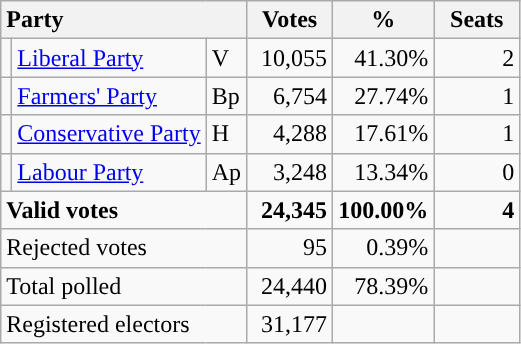<table class="wikitable" border="1" style="text-align:right;">
<tr>
<th style="text-align:left;" colspan=3>Party</th>
<th align=center width="50">Votes</th>
<th align=center width="50">%</th>
<th align=center width="50">Seats</th>
</tr>
<tr>
<td style="color:inherit;background:"></td>
<td align=left><a href='#'>Liberal Party</a></td>
<td align=left>V</td>
<td>10,055</td>
<td>41.30%</td>
<td>2</td>
</tr>
<tr>
<td style="color:inherit;background:"></td>
<td align=left><a href='#'>Farmers' Party</a></td>
<td align=left>Bp</td>
<td>6,754</td>
<td>27.74%</td>
<td>1</td>
</tr>
<tr>
<td style="color:inherit;background:"></td>
<td align=left><a href='#'>Conservative Party</a></td>
<td align=left>H</td>
<td>4,288</td>
<td>17.61%</td>
<td>1</td>
</tr>
<tr>
<td style="color:inherit;background:"></td>
<td align=left><a href='#'>Labour Party</a></td>
<td align=left>Ap</td>
<td>3,248</td>
<td>13.34%</td>
<td>0</td>
</tr>
<tr style="font-weight:bold">
<td align=left colspan=3>Valid votes</td>
<td>24,345</td>
<td>100.00%</td>
<td>4</td>
</tr>
<tr>
<td align=left colspan=3>Rejected votes</td>
<td>95</td>
<td>0.39%</td>
<td></td>
</tr>
<tr>
<td align=left colspan=3>Total polled</td>
<td>24,440</td>
<td>78.39%</td>
<td></td>
</tr>
<tr>
<td align=left colspan=3>Registered electors</td>
<td>31,177</td>
<td></td>
<td></td>
</tr>
</table>
